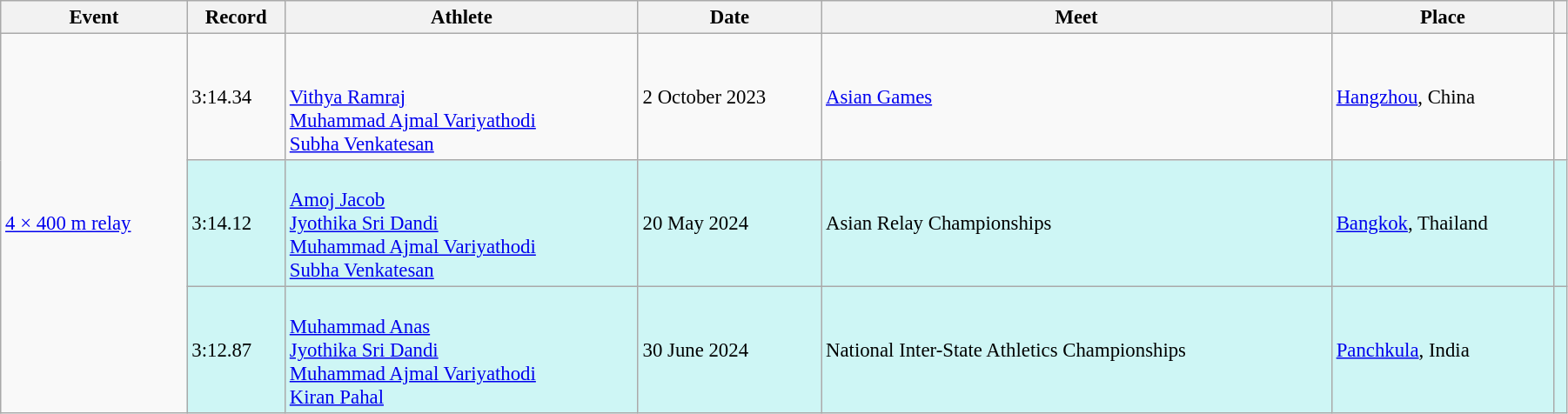<table class="wikitable" style="font-size:95%; width: 95%;">
<tr>
<th>Event</th>
<th>Record</th>
<th>Athlete</th>
<th>Date</th>
<th>Meet</th>
<th>Place</th>
<th></th>
</tr>
<tr>
<td rowspan=3><a href='#'>4 × 400 m relay</a></td>
<td>3:14.34</td>
<td><br><br><a href='#'>Vithya Ramraj</a><br><a href='#'>Muhammad Ajmal Variyathodi</a><br><a href='#'>Subha Venkatesan</a></td>
<td>2 October 2023</td>
<td><a href='#'>Asian Games</a></td>
<td><a href='#'>Hangzhou</a>, China</td>
<td></td>
</tr>
<tr bgcolor=#CEF6F5>
<td>3:14.12</td>
<td><br><a href='#'>Amoj Jacob</a><br><a href='#'>Jyothika Sri Dandi</a><br><a href='#'>Muhammad Ajmal Variyathodi</a><br><a href='#'>Subha Venkatesan</a></td>
<td>20 May 2024</td>
<td>Asian Relay Championships</td>
<td><a href='#'>Bangkok</a>, Thailand</td>
<td></td>
</tr>
<tr bgcolor="#CEF6F5">
<td>3:12.87</td>
<td><br><a href='#'>Muhammad Anas</a><br><a href='#'>Jyothika Sri Dandi</a><br><a href='#'>Muhammad Ajmal Variyathodi</a><br><a href='#'>Kiran Pahal</a></td>
<td>30 June 2024</td>
<td>National Inter-State Athletics Championships</td>
<td><a href='#'>Panchkula</a>, India</td>
<td></td>
</tr>
</table>
